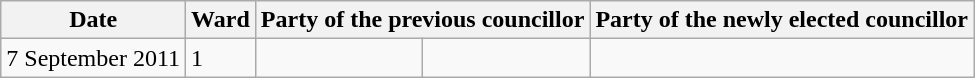<table class="wikitable">
<tr>
<th>Date</th>
<th>Ward</th>
<th colspan=2>Party of the previous councillor</th>
<th colspan=2>Party of the newly elected councillor</th>
</tr>
<tr>
<td>7 September 2011</td>
<td>1</td>
<td></td>
<td></td>
</tr>
</table>
